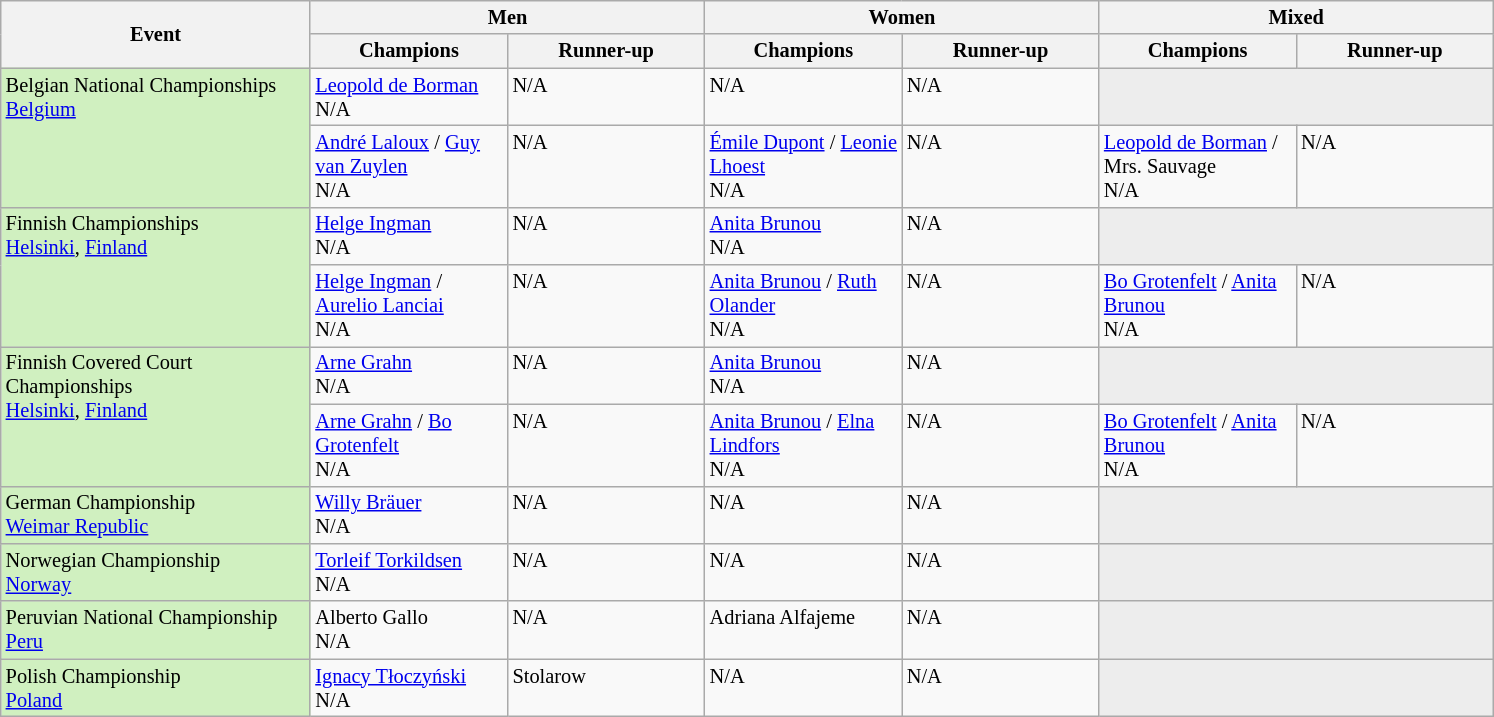<table class="wikitable" style="font-size:85%;">
<tr>
<th rowspan="2" style="width:200px;">Event</th>
<th colspan="2" style="width:250px;">Men</th>
<th colspan="2" style="width:250px;">Women</th>
<th colspan="2" style="width:250px;">Mixed</th>
</tr>
<tr>
<th style="width:125px;">Champions</th>
<th style="width:125px;">Runner-up</th>
<th style="width:125px;">Champions</th>
<th style="width:125px;">Runner-up</th>
<th style="width:125px;">Champions</th>
<th style="width:125px;">Runner-up</th>
</tr>
<tr valign=top>
<td rowspan=2 style="background:#d0f0c0">Belgian National Championships<br><a href='#'>Belgium</a></td>
<td> <a href='#'>Leopold de Borman</a><br>N/A</td>
<td>N/A</td>
<td>N/A</td>
<td>N/A</td>
<td style="background:#ededed;" colspan="2"></td>
</tr>
<tr valign=top>
<td> <a href='#'>André Laloux</a> /  <a href='#'>Guy van Zuylen</a><br>N/A</td>
<td>N/A</td>
<td> <a href='#'>Émile Dupont</a> /  <a href='#'>Leonie Lhoest</a><br>N/A</td>
<td>N/A</td>
<td> <a href='#'>Leopold de Borman</a> /  Mrs. Sauvage<br>N/A</td>
<td>N/A</td>
</tr>
<tr valign=top>
<td rowspan=2 style="background:#d0f0c0">Finnish Championships<br><a href='#'>Helsinki</a>, <a href='#'>Finland</a></td>
<td> <a href='#'>Helge Ingman</a><br>N/A</td>
<td>N/A</td>
<td> <a href='#'>Anita Brunou</a><br>N/A</td>
<td>N/A</td>
<td style="background:#ededed;" colspan="2"></td>
</tr>
<tr valign=top>
<td> <a href='#'>Helge Ingman</a> /  <a href='#'>Aurelio Lanciai</a><br>N/A</td>
<td>N/A</td>
<td> <a href='#'>Anita Brunou</a> /  <a href='#'>Ruth Olander</a><br>N/A</td>
<td>N/A</td>
<td> <a href='#'>Bo Grotenfelt</a> /  <a href='#'>Anita Brunou</a><br>N/A</td>
<td>N/A</td>
</tr>
<tr valign=top>
<td rowspan=2 style="background:#d0f0c0">Finnish Covered Court Championships<br><a href='#'>Helsinki</a>, <a href='#'>Finland</a></td>
<td> <a href='#'>Arne Grahn</a><br>N/A</td>
<td>N/A</td>
<td> <a href='#'>Anita Brunou</a><br>N/A</td>
<td>N/A</td>
<td style="background:#ededed;" colspan="2"></td>
</tr>
<tr valign=top>
<td> <a href='#'>Arne Grahn</a> /  <a href='#'>Bo Grotenfelt</a><br>N/A</td>
<td>N/A</td>
<td> <a href='#'>Anita Brunou</a> /  <a href='#'>Elna Lindfors</a><br>N/A</td>
<td>N/A</td>
<td> <a href='#'>Bo Grotenfelt</a> /  <a href='#'>Anita Brunou</a><br>N/A</td>
<td>N/A</td>
</tr>
<tr valign=top>
<td style="background:#d0f0c0">German Championship<br><a href='#'>Weimar Republic</a></td>
<td> <a href='#'>Willy Bräuer</a><br>N/A</td>
<td>N/A</td>
<td>N/A</td>
<td>N/A</td>
<td style="background:#ededed;" colspan="2"></td>
</tr>
<tr valign=top>
<td style="background:#d0f0c0">Norwegian Championship<br><a href='#'>Norway</a></td>
<td> <a href='#'>Torleif Torkildsen</a><br>N/A</td>
<td>N/A</td>
<td>N/A</td>
<td>N/A</td>
<td style="background:#ededed;" colspan="2"></td>
</tr>
<tr valign=top>
<td style="background:#d0f0c0">Peruvian National Championship<br><a href='#'>Peru</a></td>
<td> Alberto Gallo<br>N/A</td>
<td>N/A</td>
<td> Adriana Alfajeme</td>
<td>N/A</td>
<td style="background:#ededed;" colspan="2"></td>
</tr>
<tr valign=top>
<td style="background:#d0f0c0">Polish Championship<br><a href='#'>Poland</a></td>
<td> <a href='#'>Ignacy Tłoczyński</a><br>N/A</td>
<td> Stolarow</td>
<td>N/A</td>
<td>N/A</td>
<td style="background:#ededed;" colspan="2"></td>
</tr>
</table>
